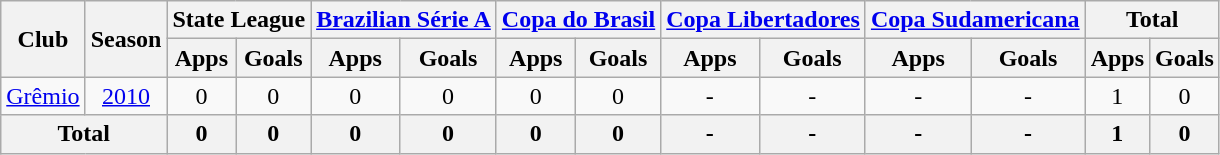<table class="wikitable" style="text-align: center;">
<tr>
<th rowspan="2">Club</th>
<th rowspan="2">Season</th>
<th colspan="2">State League</th>
<th colspan="2"><a href='#'>Brazilian Série A</a></th>
<th colspan="2"><a href='#'>Copa do Brasil</a></th>
<th colspan="2"><a href='#'>Copa Libertadores</a></th>
<th colspan="2"><a href='#'>Copa Sudamericana</a></th>
<th colspan="2">Total</th>
</tr>
<tr>
<th>Apps</th>
<th>Goals</th>
<th>Apps</th>
<th>Goals</th>
<th>Apps</th>
<th>Goals</th>
<th>Apps</th>
<th>Goals</th>
<th>Apps</th>
<th>Goals</th>
<th>Apps</th>
<th>Goals</th>
</tr>
<tr>
<td rowspan="1" valign="center"><a href='#'>Grêmio</a></td>
<td><a href='#'>2010</a></td>
<td>0</td>
<td>0</td>
<td>0</td>
<td>0</td>
<td>0</td>
<td>0</td>
<td>-</td>
<td>-</td>
<td>-</td>
<td>-</td>
<td>1</td>
<td>0</td>
</tr>
<tr>
<th colspan="2"><strong>Total</strong></th>
<th>0</th>
<th>0</th>
<th>0</th>
<th>0</th>
<th>0</th>
<th>0</th>
<th>-</th>
<th>-</th>
<th>-</th>
<th>-</th>
<th>1</th>
<th>0</th>
</tr>
</table>
